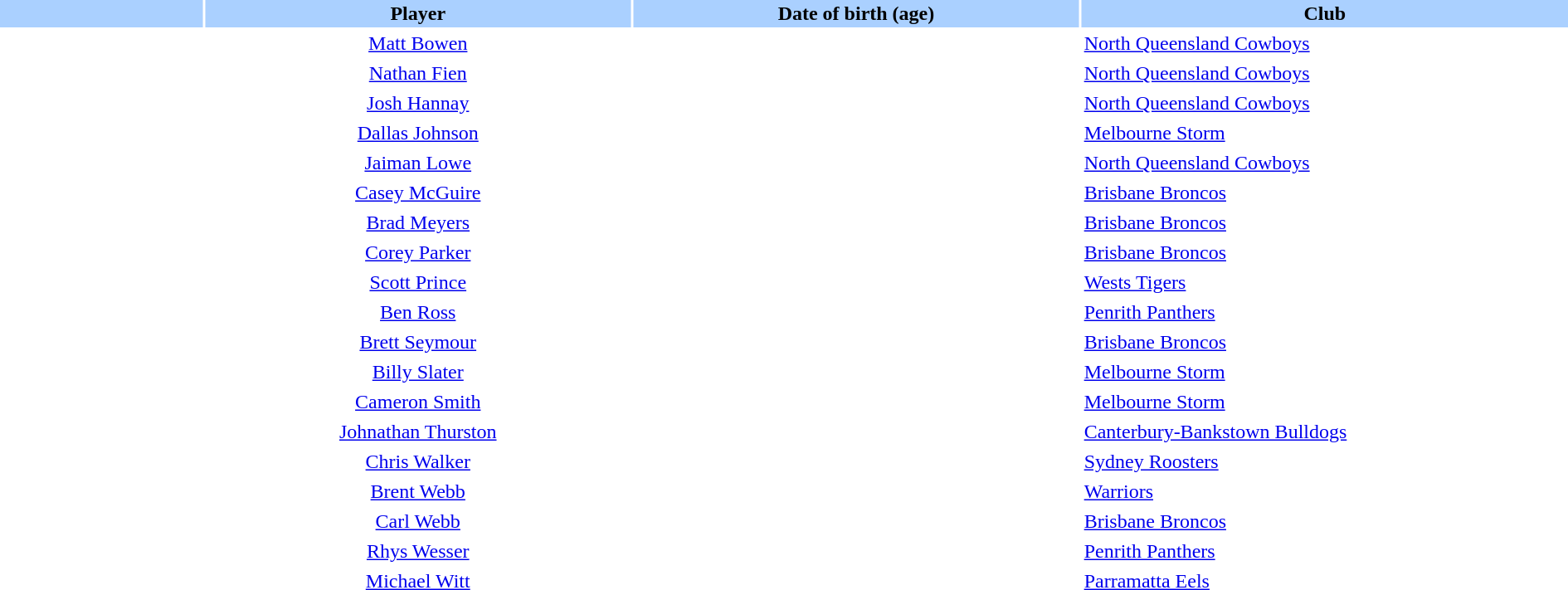<table class="sortable" border="0" cellspacing="2" cellpadding="2" style="width:100%;">
<tr style="background:#AAD0FF">
<th width=10%></th>
<th width=21%>Player</th>
<th width=22%>Date of birth (age)</th>
<th width=24%>Club</th>
</tr>
<tr>
<td style="text-align:center;"></td>
<td style="text-align:center;"><a href='#'>Matt Bowen</a></td>
<td style="text-align:center;"></td>
<td> <a href='#'>North Queensland Cowboys</a></td>
</tr>
<tr>
<td style="text-align:center;"></td>
<td style="text-align:center;"><a href='#'>Nathan Fien</a></td>
<td style="text-align:center;"></td>
<td> <a href='#'>North Queensland Cowboys</a></td>
</tr>
<tr>
<td style="text-align:center;"></td>
<td style="text-align:center;"><a href='#'>Josh Hannay</a></td>
<td style="text-align:center;"></td>
<td> <a href='#'>North Queensland Cowboys</a></td>
</tr>
<tr>
<td style="text-align:center;"></td>
<td style="text-align:center;"><a href='#'>Dallas Johnson</a></td>
<td style="text-align:center;"></td>
<td> <a href='#'>Melbourne Storm</a></td>
</tr>
<tr>
<td style="text-align:center;"></td>
<td style="text-align:center;"><a href='#'>Jaiman Lowe</a></td>
<td style="text-align:center;"></td>
<td> <a href='#'>North Queensland Cowboys</a></td>
</tr>
<tr>
<td style="text-align:center;"></td>
<td style="text-align:center;"><a href='#'>Casey McGuire</a></td>
<td style="text-align:center;"></td>
<td> <a href='#'>Brisbane Broncos</a></td>
</tr>
<tr>
<td style="text-align:center;"></td>
<td style="text-align:center;"><a href='#'>Brad Meyers</a></td>
<td style="text-align:center;"></td>
<td> <a href='#'>Brisbane Broncos</a></td>
</tr>
<tr>
<td style="text-align:center;"></td>
<td style="text-align:center;"><a href='#'>Corey Parker</a></td>
<td style="text-align:center;"></td>
<td> <a href='#'>Brisbane Broncos</a></td>
</tr>
<tr>
<td style="text-align:center;"></td>
<td style="text-align:center;"><a href='#'>Scott Prince</a></td>
<td style="text-align:center;"></td>
<td> <a href='#'>Wests Tigers</a></td>
</tr>
<tr>
<td style="text-align:center;"></td>
<td style="text-align:center;"><a href='#'>Ben Ross</a></td>
<td style="text-align:center;"></td>
<td> <a href='#'>Penrith Panthers</a></td>
</tr>
<tr>
<td style="text-align:center;"></td>
<td style="text-align:center;"><a href='#'>Brett Seymour</a></td>
<td style="text-align:center;"></td>
<td> <a href='#'>Brisbane Broncos</a></td>
</tr>
<tr>
<td style="text-align:center;"></td>
<td style="text-align:center;"><a href='#'>Billy Slater</a></td>
<td style="text-align:center;"></td>
<td> <a href='#'>Melbourne Storm</a></td>
</tr>
<tr>
<td style="text-align:center;"></td>
<td style="text-align:center;"><a href='#'>Cameron Smith</a></td>
<td style="text-align:center;"></td>
<td> <a href='#'>Melbourne Storm</a></td>
</tr>
<tr>
<td style="text-align:center;"></td>
<td style="text-align:center;"><a href='#'>Johnathan Thurston</a></td>
<td style="text-align:center;"></td>
<td> <a href='#'>Canterbury-Bankstown Bulldogs</a></td>
</tr>
<tr>
<td style="text-align:center;"></td>
<td style="text-align:center;"><a href='#'>Chris Walker</a></td>
<td style="text-align:center;"></td>
<td> <a href='#'>Sydney Roosters</a></td>
</tr>
<tr>
<td style="text-align:center;"></td>
<td style="text-align:center;"><a href='#'>Brent Webb</a></td>
<td style="text-align:center;"></td>
<td> <a href='#'>Warriors</a></td>
</tr>
<tr>
<td style="text-align:center;"></td>
<td style="text-align:center;"><a href='#'>Carl Webb</a></td>
<td style="text-align:center;"></td>
<td> <a href='#'>Brisbane Broncos</a></td>
</tr>
<tr>
<td style="text-align:center;"></td>
<td style="text-align:center;"><a href='#'>Rhys Wesser</a></td>
<td style="text-align:center;"></td>
<td> <a href='#'>Penrith Panthers</a></td>
</tr>
<tr>
<td style="text-align:center;"></td>
<td style="text-align:center;"><a href='#'>Michael Witt</a></td>
<td style="text-align:center;"></td>
<td> <a href='#'>Parramatta Eels</a></td>
</tr>
</table>
